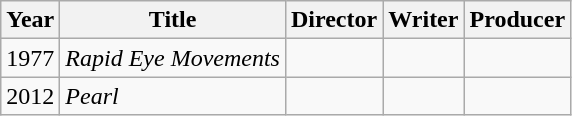<table class="wikitable">
<tr>
<th>Year</th>
<th>Title</th>
<th>Director</th>
<th>Writer</th>
<th>Producer</th>
</tr>
<tr>
<td>1977</td>
<td><em>Rapid Eye Movements</em></td>
<td></td>
<td></td>
<td></td>
</tr>
<tr>
<td>2012</td>
<td><em>Pearl</em></td>
<td></td>
<td></td>
<td></td>
</tr>
</table>
